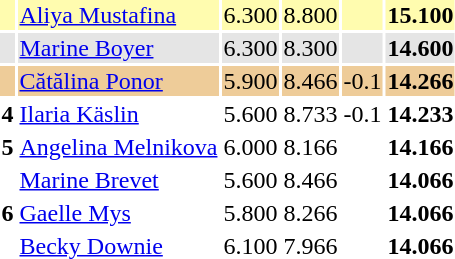<table>
<tr style="background:#fffcaf;">
<th scope=row style="text-align:center"></th>
<td style="text-align:left;"> <a href='#'>Aliya Mustafina</a></td>
<td>6.300</td>
<td>8.800</td>
<td></td>
<td><strong>15.100</strong></td>
</tr>
<tr style="background:#e5e5e5;">
<th scope=row style="text-align:center"></th>
<td style="text-align:left;"> <a href='#'>Marine Boyer</a></td>
<td>6.300</td>
<td>8.300</td>
<td></td>
<td><strong>14.600</strong></td>
</tr>
<tr style="background:#ec9;">
<th scope=row style="text-align:center"></th>
<td style="text-align:left;"> <a href='#'>Cătălina Ponor</a></td>
<td>5.900</td>
<td>8.466</td>
<td>-0.1</td>
<td><strong>14.266</strong></td>
</tr>
<tr>
<th scope=row style="text-align:center">4</th>
<td style="text-align:left;"> <a href='#'>Ilaria Käslin</a></td>
<td>5.600</td>
<td>8.733</td>
<td>-0.1</td>
<td><strong>14.233</strong></td>
</tr>
<tr>
<th scope=row style="text-align:center">5</th>
<td style="text-align:left;"> <a href='#'>Angelina Melnikova</a></td>
<td>6.000</td>
<td>8.166</td>
<td></td>
<td><strong>14.166</strong></td>
</tr>
<tr>
<th scope=row style="text-align:center" rowspan=3>6</th>
<td style="text-align:left;"> <a href='#'>Marine Brevet</a></td>
<td>5.600</td>
<td>8.466</td>
<td></td>
<td><strong>14.066</strong></td>
</tr>
<tr>
<td style="text-align:left;"> <a href='#'>Gaelle Mys</a></td>
<td>5.800</td>
<td>8.266</td>
<td></td>
<td><strong>14.066</strong></td>
</tr>
<tr>
<td style="text-align:left;"> <a href='#'>Becky Downie</a></td>
<td>6.100</td>
<td>7.966</td>
<td></td>
<td><strong>14.066</strong></td>
</tr>
</table>
